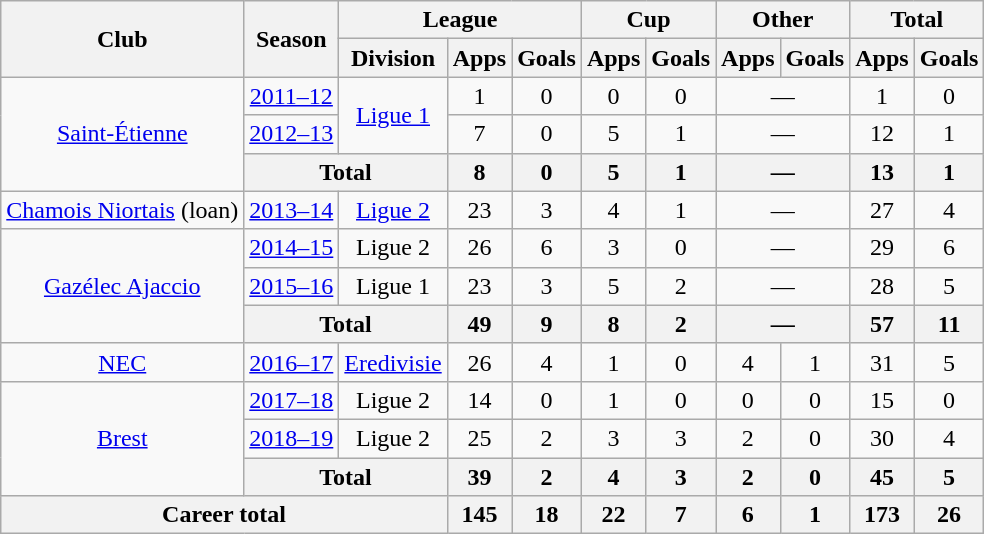<table class="wikitable" style="text-align: center">
<tr>
<th rowspan="2">Club</th>
<th rowspan="2">Season</th>
<th colspan="3">League</th>
<th colspan="2">Cup</th>
<th colspan="2">Other</th>
<th colspan="2">Total</th>
</tr>
<tr>
<th>Division</th>
<th>Apps</th>
<th>Goals</th>
<th>Apps</th>
<th>Goals</th>
<th>Apps</th>
<th>Goals</th>
<th>Apps</th>
<th>Goals</th>
</tr>
<tr>
<td rowspan="3"><a href='#'>Saint-Étienne</a></td>
<td><a href='#'>2011–12</a></td>
<td rowspan="2"><a href='#'>Ligue 1</a></td>
<td>1</td>
<td>0</td>
<td>0</td>
<td>0</td>
<td colspan="2">—</td>
<td>1</td>
<td>0</td>
</tr>
<tr>
<td><a href='#'>2012–13</a></td>
<td>7</td>
<td>0</td>
<td>5</td>
<td>1</td>
<td colspan="2">—</td>
<td>12</td>
<td>1</td>
</tr>
<tr>
<th colspan="2">Total</th>
<th>8</th>
<th>0</th>
<th>5</th>
<th>1</th>
<th colspan="2">—</th>
<th>13</th>
<th>1</th>
</tr>
<tr>
<td><a href='#'>Chamois Niortais</a> (loan)</td>
<td><a href='#'>2013–14</a></td>
<td><a href='#'>Ligue 2</a></td>
<td>23</td>
<td>3</td>
<td>4</td>
<td>1</td>
<td colspan="2">—</td>
<td>27</td>
<td>4</td>
</tr>
<tr>
<td rowspan="3"><a href='#'>Gazélec Ajaccio</a></td>
<td><a href='#'>2014–15</a></td>
<td>Ligue 2</td>
<td>26</td>
<td>6</td>
<td>3</td>
<td>0</td>
<td colspan="2">—</td>
<td>29</td>
<td>6</td>
</tr>
<tr>
<td><a href='#'>2015–16</a></td>
<td>Ligue 1</td>
<td>23</td>
<td>3</td>
<td>5</td>
<td>2</td>
<td colspan="2">—</td>
<td>28</td>
<td>5</td>
</tr>
<tr>
<th colspan="2">Total</th>
<th>49</th>
<th>9</th>
<th>8</th>
<th>2</th>
<th colspan="2">—</th>
<th>57</th>
<th>11</th>
</tr>
<tr>
<td><a href='#'>NEC</a></td>
<td><a href='#'>2016–17</a></td>
<td><a href='#'>Eredivisie</a></td>
<td>26</td>
<td>4</td>
<td>1</td>
<td>0</td>
<td>4</td>
<td>1</td>
<td>31</td>
<td>5</td>
</tr>
<tr>
<td rowspan="3"><a href='#'>Brest</a></td>
<td><a href='#'>2017–18</a></td>
<td>Ligue 2</td>
<td>14</td>
<td>0</td>
<td>1</td>
<td>0</td>
<td>0</td>
<td>0</td>
<td>15</td>
<td>0</td>
</tr>
<tr>
<td><a href='#'>2018–19</a></td>
<td>Ligue 2</td>
<td>25</td>
<td>2</td>
<td>3</td>
<td>3</td>
<td>2</td>
<td>0</td>
<td>30</td>
<td>4</td>
</tr>
<tr>
<th colspan="2">Total</th>
<th>39</th>
<th>2</th>
<th>4</th>
<th>3</th>
<th>2</th>
<th>0</th>
<th>45</th>
<th>5</th>
</tr>
<tr>
<th colspan="3">Career total</th>
<th>145</th>
<th>18</th>
<th>22</th>
<th>7</th>
<th>6</th>
<th>1</th>
<th>173</th>
<th>26</th>
</tr>
</table>
